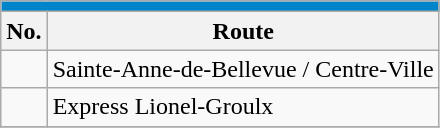<table align=center class="wikitable">
<tr>
<th style="background: #0085CA; font-size:100%; color:#FFFFFF;"colspan="4"><a href='#'></a></th>
</tr>
<tr>
<th>No.</th>
<th>Route</th>
</tr>
<tr>
<td {{Avoid wrap> </td>
<td>Sainte-Anne-de-Bellevue / Centre-Ville</td>
</tr>
<tr>
<td></td>
<td>Express Lionel-Groulx</td>
</tr>
<tr>
</tr>
</table>
